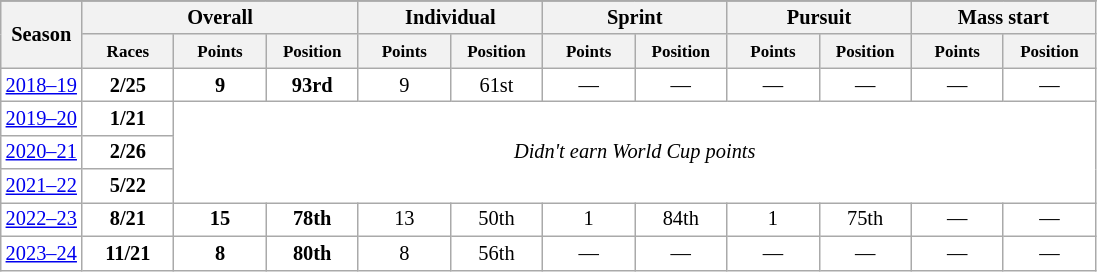<table class="wikitable" style="font-size:85%; text-align:center; border:grey solid 1px; border-collapse:collapse; background:#ffffff;">
<tr class="hintergrundfarbe5">
</tr>
<tr style="background:#efefef;">
<th colspan="1" rowspan="2" color:white; width:115px;">Season</th>
<th colspan="3" color:white; width:115px;">Overall</th>
<th colspan="2" color:white; width:115px;">Individual</th>
<th colspan="2" color:white; width:115px;">Sprint</th>
<th colspan="2" color:white; width:115px;">Pursuit</th>
<th colspan="2" color:white; width:115px;">Mass start</th>
</tr>
<tr>
<th style="width:55px;"><small>Races</small></th>
<th style="width:55px;"><small>Points</small></th>
<th style="width:55px;"><small>Position</small></th>
<th style="width:55px;"><small>Points</small></th>
<th style="width:55px;"><small>Position</small></th>
<th style="width:55px;"><small>Points</small></th>
<th style="width:55px;"><small>Position</small></th>
<th style="width:55px;"><small>Points</small></th>
<th style="width:55px;"><small>Position</small></th>
<th style="width:55px;"><small>Points</small></th>
<th style="width:55px;"><small>Position</small></th>
</tr>
<tr>
<td><a href='#'>2018–19</a></td>
<td><strong>2/25</strong></td>
<td><strong>9</strong></td>
<td><strong>93rd</strong></td>
<td>9</td>
<td>61st</td>
<td>—</td>
<td>—</td>
<td>—</td>
<td>—</td>
<td>—</td>
<td>—</td>
</tr>
<tr>
<td><a href='#'>2019–20</a></td>
<td><strong>1/21</strong></td>
<td colspan=10 rowspan=3 align=center><em>Didn't earn World Cup points</em></td>
</tr>
<tr>
<td><a href='#'>2020–21</a></td>
<td><strong>2/26</strong></td>
</tr>
<tr>
<td><a href='#'>2021–22</a></td>
<td><strong>5/22</strong></td>
</tr>
<tr>
<td><a href='#'>2022–23</a></td>
<td><strong>8/21</strong></td>
<td><strong>15</strong></td>
<td><strong>78th</strong></td>
<td>13</td>
<td>50th</td>
<td>1</td>
<td>84th</td>
<td>1</td>
<td>75th</td>
<td>—</td>
<td>—</td>
</tr>
<tr>
<td><a href='#'>2023–24</a></td>
<td><strong>11/21</strong></td>
<td><strong>8</strong></td>
<td><strong>80th</strong></td>
<td>8</td>
<td>56th</td>
<td>—</td>
<td>—</td>
<td>—</td>
<td>—</td>
<td>—</td>
<td>—</td>
</tr>
</table>
